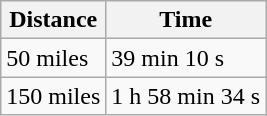<table class="wikitable">
<tr>
<th width="*">Distance</th>
<th width="*">Time</th>
</tr>
<tr>
<td>50 miles</td>
<td>39 min 10 s</td>
</tr>
<tr>
<td>150 miles</td>
<td>1 h 58 min 34 s</td>
</tr>
</table>
